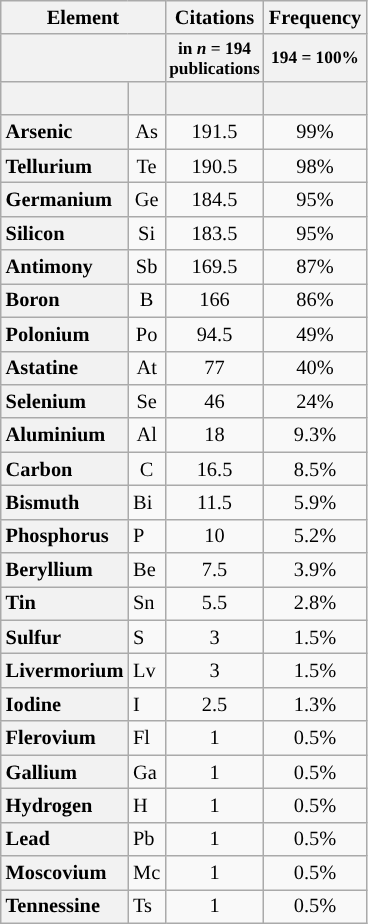<table class="wikitable sortable" style="font-size:85%; text-align:center;">
<tr>
<th colspan=2>Element</th>
<th>Citations</th>
<th>Frequency</th>
</tr>
<tr>
<th colspan=2> </th>
<th style="font-size:85%;">in <em>n</em> = 194<br>publications</th>
<th style="font-size:85%;">194 = 100%</th>
</tr>
<tr>
<th> </th>
<th></th>
<th></th>
<th></th>
</tr>
<tr>
<th style="text-align:left; background:">Arsenic</th>
<td style="background:">As</td>
<td style="background:">191.5</td>
<td style="background:">99%</td>
</tr>
<tr>
<th style="text-align:left; background:">Tellurium</th>
<td style="background:">Te</td>
<td style="background:">190.5</td>
<td style="background:">98%</td>
</tr>
<tr>
<th style="text-align:left; background:">Germanium</th>
<td style="background:">Ge</td>
<td style="background:">184.5</td>
<td style="background:">95%</td>
</tr>
<tr>
<th style="text-align:left; background:">Silicon</th>
<td style="background:">Si</td>
<td style="background:">183.5</td>
<td style="background:">95%</td>
</tr>
<tr>
<th style="text-align:left; background:">Antimony</th>
<td style="background:">Sb</td>
<td style="background:">169.5</td>
<td style="background:">87%</td>
</tr>
<tr>
<th style="text-align:left; background:">Boron</th>
<td style="background:">B</td>
<td style="background:">166</td>
<td style="background:">86%</td>
</tr>
<tr>
<th style="text-align:left; background:">Polonium</th>
<td style="background:">Po</td>
<td style="background:">94.5</td>
<td style="background:">49%</td>
</tr>
<tr>
<th style="text-align:left; background:">Astatine</th>
<td style="background:">At</td>
<td style="background:">77</td>
<td style="background:">40%</td>
</tr>
<tr>
<th style="text-align:left; background:">Selenium</th>
<td style="background:">Se</td>
<td style="background:">46</td>
<td style="background:">24%</td>
</tr>
<tr>
<th style="text-align:left; background:">Aluminium</th>
<td style="background:">Al</td>
<td style="background:">18</td>
<td style="background:">9.3%</td>
</tr>
<tr>
<th style="text-align:left; background:">Carbon</th>
<td style="background:">C</td>
<td style="background:">16.5</td>
<td style="background:">8.5%</td>
</tr>
<tr>
<th style="text-align:left;">Bismuth</th>
<td style="text-align:left;">Bi</td>
<td>11.5</td>
<td>5.9%</td>
</tr>
<tr>
<th style="text-align:left;">Phosphorus</th>
<td style="text-align:left;">P</td>
<td>10</td>
<td>5.2%</td>
</tr>
<tr>
<th style="text-align:left;">Beryllium</th>
<td style="text-align:left;">Be</td>
<td>7.5</td>
<td>3.9%</td>
</tr>
<tr>
<th style="text-align:left;">Tin</th>
<td style="text-align:left;">Sn</td>
<td>5.5</td>
<td>2.8%</td>
</tr>
<tr>
<th style="text-align:left;">Sulfur</th>
<td style="text-align:left;">S</td>
<td>3</td>
<td>1.5%</td>
</tr>
<tr>
<th style="text-align:left;">Livermorium</th>
<td style="text-align:left;">Lv</td>
<td>3</td>
<td>1.5%</td>
</tr>
<tr>
<th style="text-align:left;">Iodine</th>
<td style="text-align:left;">I</td>
<td>2.5</td>
<td>1.3%</td>
</tr>
<tr>
<th style="text-align:left;">Flerovium</th>
<td style="text-align:left;">Fl</td>
<td>1</td>
<td>0.5%</td>
</tr>
<tr>
<th style="text-align:left;">Gallium</th>
<td style="text-align:left;">Ga</td>
<td>1</td>
<td>0.5%</td>
</tr>
<tr>
<th style="text-align:left;">Hydrogen</th>
<td style="text-align:left;">H</td>
<td>1</td>
<td>0.5%</td>
</tr>
<tr>
<th style="text-align:left;">Lead</th>
<td style="text-align:left;">Pb</td>
<td>1</td>
<td>0.5%</td>
</tr>
<tr>
<th style="text-align:left;">Moscovium</th>
<td style="text-align:left;">Mc</td>
<td>1</td>
<td>0.5%</td>
</tr>
<tr>
<th style="text-align:left;">Tennessine</th>
<td style="text-align:left;">Ts</td>
<td>1</td>
<td>0.5%</td>
</tr>
</table>
